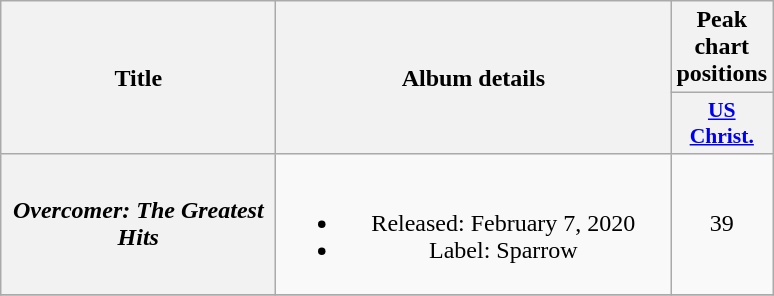<table class="wikitable plainrowheaders" style="text-align:center;">
<tr>
<th scope="col" rowspan="2" style="width:11em;">Title</th>
<th scope="col" rowspan="2" style="width:16em;">Album details</th>
<th scope="col" colspan="1">Peak chart positions</th>
</tr>
<tr>
<th scope="col" style="width:2.5em;font-size:90%;"><a href='#'>US<br>Christ.</a><br></th>
</tr>
<tr>
<th scope="row"><em>Overcomer: The Greatest Hits</em></th>
<td><br><ul><li>Released: February 7, 2020</li><li>Label: Sparrow</li></ul></td>
<td>39</td>
</tr>
<tr>
</tr>
</table>
